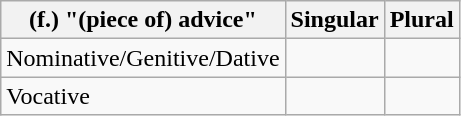<table class="wikitable">
<tr>
<th> (f.) "(piece of) advice"</th>
<th>Singular</th>
<th>Plural</th>
</tr>
<tr>
<td>Nominative/Genitive/Dative</td>
<td> </td>
<td> </td>
</tr>
<tr>
<td>Vocative</td>
<td> </td>
<td> </td>
</tr>
</table>
